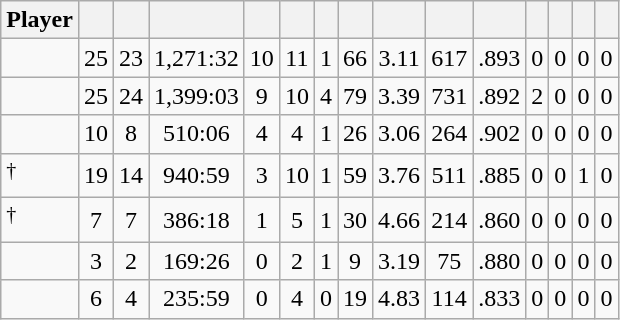<table class="wikitable sortable" style="text-align:center;">
<tr>
<th>Player</th>
<th></th>
<th></th>
<th></th>
<th></th>
<th></th>
<th></th>
<th></th>
<th></th>
<th></th>
<th></th>
<th></th>
<th></th>
<th></th>
<th></th>
</tr>
<tr>
<td style="text-align:left;"></td>
<td>25</td>
<td>23</td>
<td>1,271:32</td>
<td>10</td>
<td>11</td>
<td>1</td>
<td>66</td>
<td>3.11</td>
<td>617</td>
<td>.893</td>
<td>0</td>
<td>0</td>
<td>0</td>
<td>0</td>
</tr>
<tr>
<td style="text-align:left;"></td>
<td>25</td>
<td>24</td>
<td>1,399:03</td>
<td>9</td>
<td>10</td>
<td>4</td>
<td>79</td>
<td>3.39</td>
<td>731</td>
<td>.892</td>
<td>2</td>
<td>0</td>
<td>0</td>
<td>0</td>
</tr>
<tr>
<td style="text-align:left;"></td>
<td>10</td>
<td>8</td>
<td>510:06</td>
<td>4</td>
<td>4</td>
<td>1</td>
<td>26</td>
<td>3.06</td>
<td>264</td>
<td>.902</td>
<td>0</td>
<td>0</td>
<td>0</td>
<td>0</td>
</tr>
<tr>
<td style="text-align:left;"><sup>†</sup></td>
<td>19</td>
<td>14</td>
<td>940:59</td>
<td>3</td>
<td>10</td>
<td>1</td>
<td>59</td>
<td>3.76</td>
<td>511</td>
<td>.885</td>
<td>0</td>
<td>0</td>
<td>1</td>
<td>0</td>
</tr>
<tr>
<td style="text-align:left;"><sup>†</sup></td>
<td>7</td>
<td>7</td>
<td>386:18</td>
<td>1</td>
<td>5</td>
<td>1</td>
<td>30</td>
<td>4.66</td>
<td>214</td>
<td>.860</td>
<td>0</td>
<td>0</td>
<td>0</td>
<td>0</td>
</tr>
<tr>
<td style="text-align:left;"></td>
<td>3</td>
<td>2</td>
<td>169:26</td>
<td>0</td>
<td>2</td>
<td>1</td>
<td>9</td>
<td>3.19</td>
<td>75</td>
<td>.880</td>
<td>0</td>
<td>0</td>
<td>0</td>
<td>0</td>
</tr>
<tr>
<td style="text-align:left;"></td>
<td>6</td>
<td>4</td>
<td>235:59</td>
<td>0</td>
<td>4</td>
<td>0</td>
<td>19</td>
<td>4.83</td>
<td>114</td>
<td>.833</td>
<td>0</td>
<td>0</td>
<td>0</td>
<td>0</td>
</tr>
</table>
